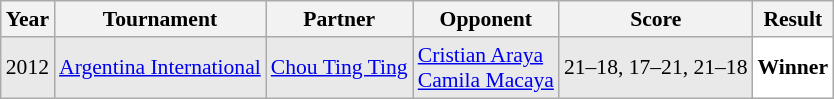<table class="sortable wikitable" style="font-size: 90%;">
<tr>
<th>Year</th>
<th>Tournament</th>
<th>Partner</th>
<th>Opponent</th>
<th>Score</th>
<th>Result</th>
</tr>
<tr style="background:#E9E9E9">
<td align="center">2012</td>
<td align="left"><a href='#'>Argentina International</a></td>
<td align="left"> <a href='#'>Chou Ting Ting</a></td>
<td align="left"> <a href='#'>Cristian Araya</a><br> <a href='#'>Camila Macaya</a></td>
<td align="left">21–18, 17–21, 21–18</td>
<td style="text-align:left; background:white"><strong>Winner</strong></td>
</tr>
</table>
